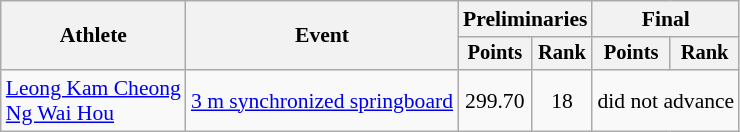<table class=wikitable style="font-size:90%;">
<tr>
<th rowspan="2">Athlete</th>
<th rowspan="2">Event</th>
<th colspan="2">Preliminaries</th>
<th colspan="2">Final</th>
</tr>
<tr style="font-size:95%">
<th>Points</th>
<th>Rank</th>
<th>Points</th>
<th>Rank</th>
</tr>
<tr align=center>
<td align=left><a href='#'>Leong Kam Cheong</a><br><a href='#'>Ng Wai Hou</a></td>
<td align=left><a href='#'>3 m synchronized springboard</a></td>
<td>299.70</td>
<td>18</td>
<td colspan=2>did not advance</td>
</tr>
</table>
